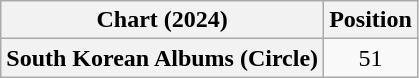<table class="wikitable plainrowheaders" style="text-align:center">
<tr>
<th scope="col">Chart (2024)</th>
<th scope="col">Position</th>
</tr>
<tr>
<th scope="row">South Korean Albums (Circle)</th>
<td>51</td>
</tr>
</table>
